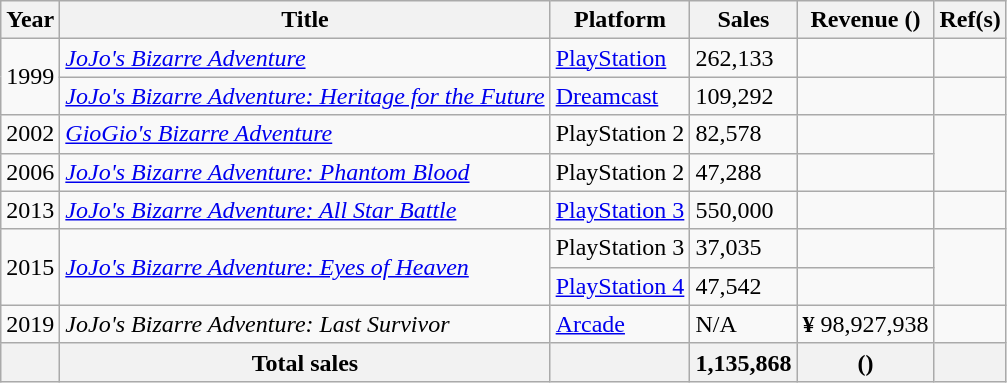<table class="wikitable sortable">
<tr>
<th>Year</th>
<th>Title</th>
<th>Platform</th>
<th>Sales</th>
<th>Revenue ()</th>
<th>Ref(s)</th>
</tr>
<tr>
<td rowspan="2">1999</td>
<td><em><a href='#'>JoJo's Bizarre Adventure</a></em></td>
<td><a href='#'>PlayStation</a></td>
<td>262,133</td>
<td></td>
<td></td>
</tr>
<tr>
<td><em><a href='#'>JoJo's Bizarre Adventure: Heritage for the Future</a></em></td>
<td><a href='#'>Dreamcast</a></td>
<td>109,292</td>
<td></td>
<td></td>
</tr>
<tr>
<td>2002</td>
<td><em><a href='#'>GioGio's Bizarre Adventure</a></em></td>
<td>PlayStation 2</td>
<td>82,578</td>
<td></td>
<td rowspan="2"></td>
</tr>
<tr>
<td>2006</td>
<td><em><a href='#'>JoJo's Bizarre Adventure: Phantom Blood</a></em></td>
<td>PlayStation 2</td>
<td>47,288</td>
<td></td>
</tr>
<tr>
<td>2013</td>
<td><em><a href='#'>JoJo's Bizarre Adventure: All Star Battle</a></em></td>
<td><a href='#'>PlayStation 3</a></td>
<td>550,000</td>
<td></td>
<td></td>
</tr>
<tr>
<td rowspan="2">2015</td>
<td rowspan="2"><em><a href='#'>JoJo's Bizarre Adventure: Eyes of Heaven</a></em></td>
<td>PlayStation 3</td>
<td>37,035</td>
<td></td>
<td rowspan="2"></td>
</tr>
<tr>
<td><a href='#'>PlayStation 4</a></td>
<td>47,542</td>
<td></td>
</tr>
<tr>
<td>2019</td>
<td><em>JoJo's Bizarre Adventure: Last Survivor</em></td>
<td><a href='#'>Arcade</a></td>
<td>N/A</td>
<td><strong>¥</strong> 98,927,938</td>
<td></td>
</tr>
<tr>
<th></th>
<th>Total sales</th>
<th></th>
<th>1,135,868</th>
<th> ()</th>
<th></th>
</tr>
</table>
